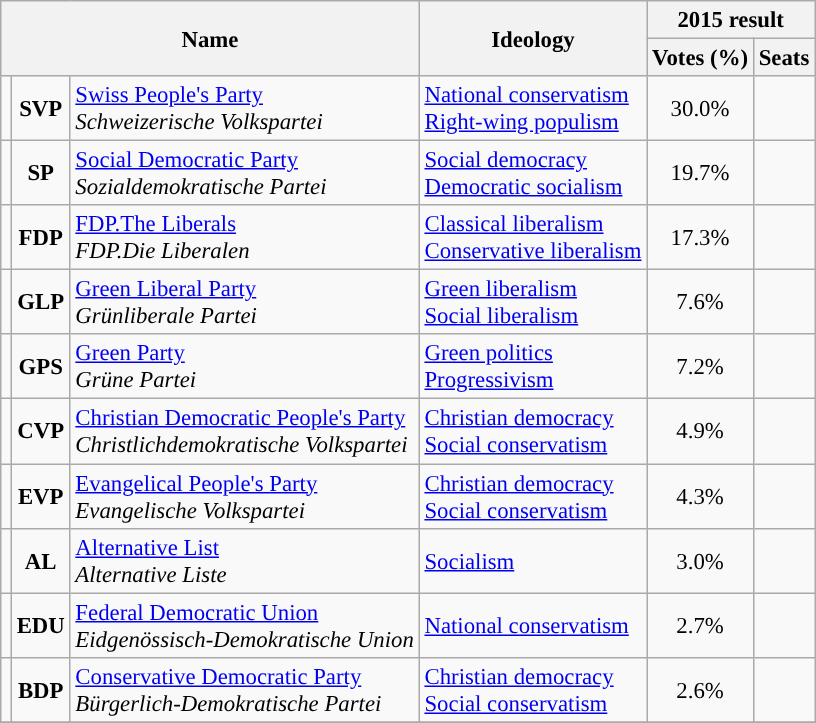<table class="wikitable" style="font-size:95%;">
<tr>
<th colspan="3" rowspan="2">Name</th>
<th rowspan="2">Ideology</th>
<th colspan="2">2015 result</th>
</tr>
<tr>
<th>Votes (%)</th>
<th>Seats</th>
</tr>
<tr>
<td style="background:"></td>
<td style="text-align:center;"><strong>SVP</strong></td>
<td><a href='#'>Swiss People's Party</a><br><em>Schweizerische Volkspartei</em></td>
<td><a href='#'>National conservatism</a><br><a href='#'>Right-wing populism</a></td>
<td style="text-align:center;">30.0%</td>
<td></td>
</tr>
<tr>
<td style="background:"></td>
<td style="text-align:center;"><strong>SP</strong></td>
<td><a href='#'>Social Democratic Party</a><br><em>Sozialdemokratische Partei</em></td>
<td><a href='#'>Social democracy</a><br><a href='#'>Democratic socialism</a></td>
<td style="text-align:center;">19.7%</td>
<td></td>
</tr>
<tr>
<td style="background:"></td>
<td style="text-align:center;"><strong>FDP</strong></td>
<td><a href='#'>FDP.The Liberals</a><br><em>FDP.Die Liberalen</em></td>
<td><a href='#'>Classical liberalism</a><br><a href='#'>Conservative liberalism</a></td>
<td style="text-align:center;">17.3%</td>
<td></td>
</tr>
<tr>
<td style="background:"></td>
<td style="text-align:center;"><strong>GLP</strong></td>
<td><a href='#'>Green Liberal Party</a><br><em>Grünliberale Partei</em></td>
<td><a href='#'>Green liberalism</a><br><a href='#'>Social liberalism</a></td>
<td style="text-align:center;">7.6%</td>
<td></td>
</tr>
<tr>
<td style="background:"></td>
<td style="text-align:center;"><strong>GPS</strong></td>
<td><a href='#'>Green Party</a><br><em>Grüne Partei</em></td>
<td><a href='#'>Green politics</a><br><a href='#'>Progressivism</a></td>
<td style="text-align:center;">7.2%</td>
<td></td>
</tr>
<tr>
<td style="background:"></td>
<td style="text-align:center;"><strong>CVP</strong></td>
<td><a href='#'>Christian Democratic People's Party</a><br><em>Christlichdemokratische Volkspartei</em></td>
<td><a href='#'>Christian democracy</a><br><a href='#'>Social conservatism</a></td>
<td style="text-align:center;">4.9%</td>
<td></td>
</tr>
<tr>
<td style="background:"></td>
<td style="text-align:center;"><strong>EVP</strong></td>
<td><a href='#'>Evangelical People's Party</a><br><em>Evangelische Volkspartei</em></td>
<td><a href='#'>Christian democracy</a><br><a href='#'>Social conservatism</a></td>
<td style="text-align:center;">4.3%</td>
<td></td>
</tr>
<tr>
<td style="background:"></td>
<td style="text-align:center;"><strong>AL</strong></td>
<td><a href='#'>Alternative List</a><br><em>Alternative Liste</em></td>
<td><a href='#'>Socialism</a></td>
<td style="text-align:center;">3.0%</td>
<td></td>
</tr>
<tr>
<td style="background:"></td>
<td style="text-align:center;"><strong>EDU</strong></td>
<td><a href='#'>Federal Democratic Union</a><br><em>Eidgenössisch-Demokratische Union</em></td>
<td><a href='#'>National conservatism</a></td>
<td style="text-align:center;">2.7%</td>
<td></td>
</tr>
<tr>
<td style="background:"></td>
<td style="text-align:center;"><strong>BDP</strong></td>
<td><a href='#'>Conservative Democratic Party</a><br><em>Bürgerlich-Demokratische Partei</em></td>
<td><a href='#'>Christian democracy</a><br><a href='#'>Social conservatism</a></td>
<td style="text-align:center;">2.6%</td>
<td></td>
</tr>
<tr>
</tr>
</table>
